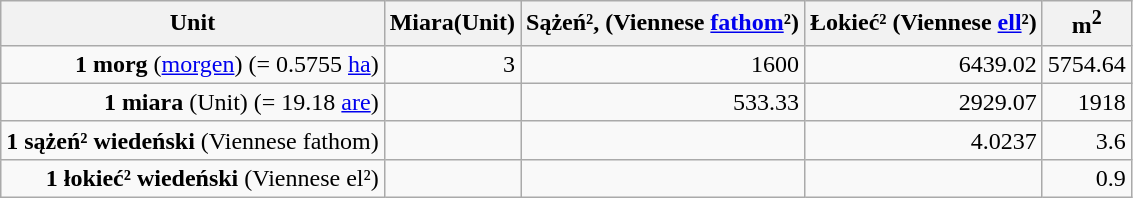<table class="wikitable">
<tr>
<th>Unit</th>
<th>Miara(Unit)</th>
<th>Sążeń², (Viennese <a href='#'>fathom</a>²)</th>
<th>Łokieć² (Viennese <a href='#'>ell</a>²)</th>
<th>m<sup>2</sup></th>
</tr>
<tr align="right">
<td><strong>1 morg</strong> (<a href='#'>morgen</a>) (= 0.5755 <a href='#'>ha</a>)</td>
<td>3</td>
<td>1600</td>
<td>6439.02</td>
<td>5754.64</td>
</tr>
<tr align="right">
<td><strong>1 miara</strong> (Unit) (= 19.18 <a href='#'>are</a>)</td>
<td></td>
<td>533.33</td>
<td>2929.07</td>
<td>1918</td>
</tr>
<tr align="right">
<td><strong>1 sążeń² wiedeński</strong> (Viennese fathom)</td>
<td></td>
<td></td>
<td>4.0237</td>
<td>3.6</td>
</tr>
<tr align="right">
<td><strong>1 łokieć² wiedeński</strong> (Viennese el²)</td>
<td></td>
<td></td>
<td></td>
<td>0.9</td>
</tr>
</table>
